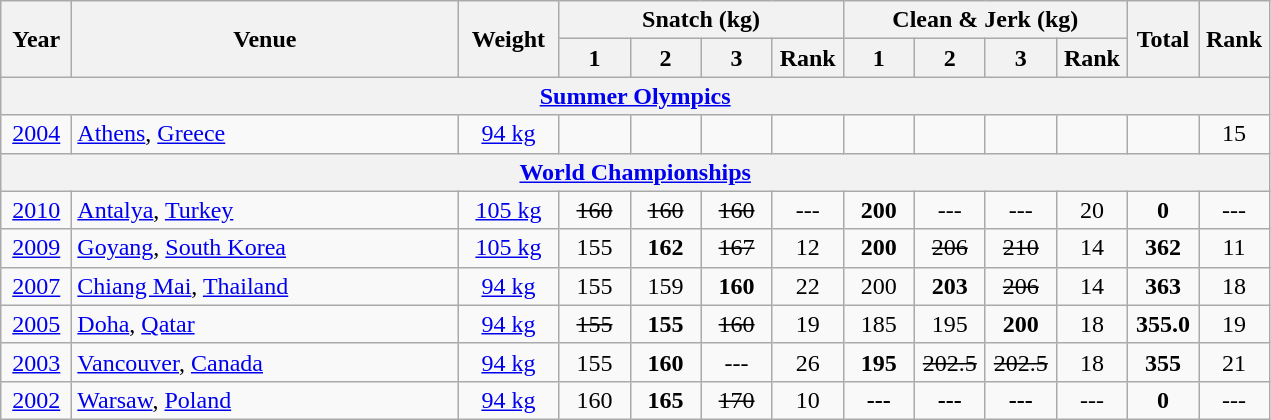<table class = "wikitable" style="text-align:center;">
<tr>
<th rowspan=2 width=40>Year</th>
<th rowspan=2 width=250>Venue</th>
<th rowspan=2 width=60>Weight</th>
<th colspan=4>Snatch (kg)</th>
<th colspan=4>Clean & Jerk (kg)</th>
<th rowspan=2 width=40>Total</th>
<th rowspan=2 width=40>Rank</th>
</tr>
<tr>
<th width=40>1</th>
<th width=40>2</th>
<th width=40>3</th>
<th width=40>Rank</th>
<th width=40>1</th>
<th width=40>2</th>
<th width=40>3</th>
<th width=40>Rank</th>
</tr>
<tr>
<th colspan=13><a href='#'>Summer Olympics</a></th>
</tr>
<tr>
<td><a href='#'>2004</a></td>
<td align=left> <a href='#'>Athens</a>, <a href='#'>Greece</a></td>
<td><a href='#'>94 kg</a></td>
<td></td>
<td></td>
<td></td>
<td></td>
<td></td>
<td></td>
<td></td>
<td></td>
<td></td>
<td>15</td>
</tr>
<tr>
<th colspan=13><a href='#'>World Championships</a></th>
</tr>
<tr>
<td><a href='#'>2010</a></td>
<td align=left> <a href='#'>Antalya</a>, <a href='#'>Turkey</a></td>
<td><a href='#'>105 kg</a></td>
<td><s>160</s></td>
<td><s>160</s></td>
<td><s>160</s></td>
<td>---</td>
<td><strong>200</strong></td>
<td>---</td>
<td>---</td>
<td>20</td>
<td><strong>0</strong></td>
<td>---</td>
</tr>
<tr>
<td><a href='#'>2009</a></td>
<td align=left> <a href='#'>Goyang</a>, <a href='#'>South Korea</a></td>
<td><a href='#'>105 kg</a></td>
<td>155</td>
<td><strong>162</strong></td>
<td><s>167</s></td>
<td>12</td>
<td><strong>200</strong></td>
<td><s>206</s></td>
<td><s>210</s></td>
<td>14</td>
<td><strong>362</strong></td>
<td>11</td>
</tr>
<tr>
<td><a href='#'>2007</a></td>
<td align=left> <a href='#'>Chiang Mai</a>, <a href='#'>Thailand</a></td>
<td><a href='#'>94 kg</a></td>
<td>155</td>
<td>159</td>
<td><strong>160</strong></td>
<td>22</td>
<td>200</td>
<td><strong>203</strong></td>
<td><s>206</s></td>
<td>14</td>
<td><strong>363</strong></td>
<td>18</td>
</tr>
<tr>
<td><a href='#'>2005</a></td>
<td align=left> <a href='#'>Doha</a>, <a href='#'>Qatar</a></td>
<td><a href='#'>94 kg</a></td>
<td><s>155</s></td>
<td><strong>155</strong></td>
<td><s>160</s></td>
<td>19</td>
<td>185</td>
<td>195</td>
<td><strong>200</strong></td>
<td>18</td>
<td><strong>355.0</strong></td>
<td>19</td>
</tr>
<tr>
<td><a href='#'>2003</a></td>
<td align=left> <a href='#'>Vancouver</a>, <a href='#'>Canada</a></td>
<td><a href='#'>94 kg</a></td>
<td>155</td>
<td><strong>160</strong></td>
<td>---</td>
<td>26</td>
<td><strong>195</strong></td>
<td><s>202.5</s></td>
<td><s>202.5</s></td>
<td>18</td>
<td><strong>355</strong></td>
<td>21</td>
</tr>
<tr>
<td><a href='#'>2002</a></td>
<td align=left> <a href='#'>Warsaw</a>, <a href='#'>Poland</a></td>
<td><a href='#'>94 kg</a></td>
<td>160</td>
<td><strong>165</strong></td>
<td><s>170</s></td>
<td>10</td>
<td><strong>---</strong></td>
<td><strong>---</strong></td>
<td><strong>---</strong></td>
<td>---</td>
<td><strong>0</strong></td>
<td>---</td>
</tr>
</table>
